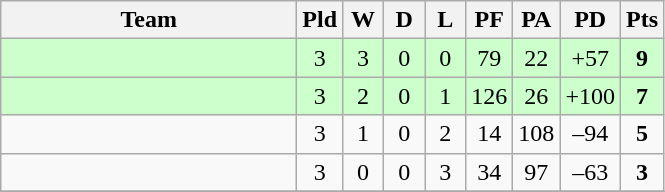<table class="wikitable" style="text-align:center;">
<tr>
<th width=190>Team</th>
<th width=20 abbr="Played">Pld</th>
<th width=20 abbr="Won">W</th>
<th width=20 abbr="Drawn">D</th>
<th width=20 abbr="Lost">L</th>
<th width=20 abbr="Points for">PF</th>
<th width=20 abbr="Points against">PA</th>
<th width=25 abbr="Points difference">PD</th>
<th width=20 abbr="Points">Pts</th>
</tr>
<tr style="background:#ccffcc">
<td align=left></td>
<td>3</td>
<td>3</td>
<td>0</td>
<td>0</td>
<td>79</td>
<td>22</td>
<td>+57</td>
<td><strong>9</strong></td>
</tr>
<tr style="background:#ccffcc">
<td align=left></td>
<td>3</td>
<td>2</td>
<td>0</td>
<td>1</td>
<td>126</td>
<td>26</td>
<td>+100</td>
<td><strong>7</strong></td>
</tr>
<tr>
<td align=left></td>
<td>3</td>
<td>1</td>
<td>0</td>
<td>2</td>
<td>14</td>
<td>108</td>
<td>–94</td>
<td><strong>5</strong></td>
</tr>
<tr>
<td align=left></td>
<td>3</td>
<td>0</td>
<td>0</td>
<td>3</td>
<td>34</td>
<td>97</td>
<td>–63</td>
<td><strong>3</strong></td>
</tr>
<tr>
</tr>
</table>
